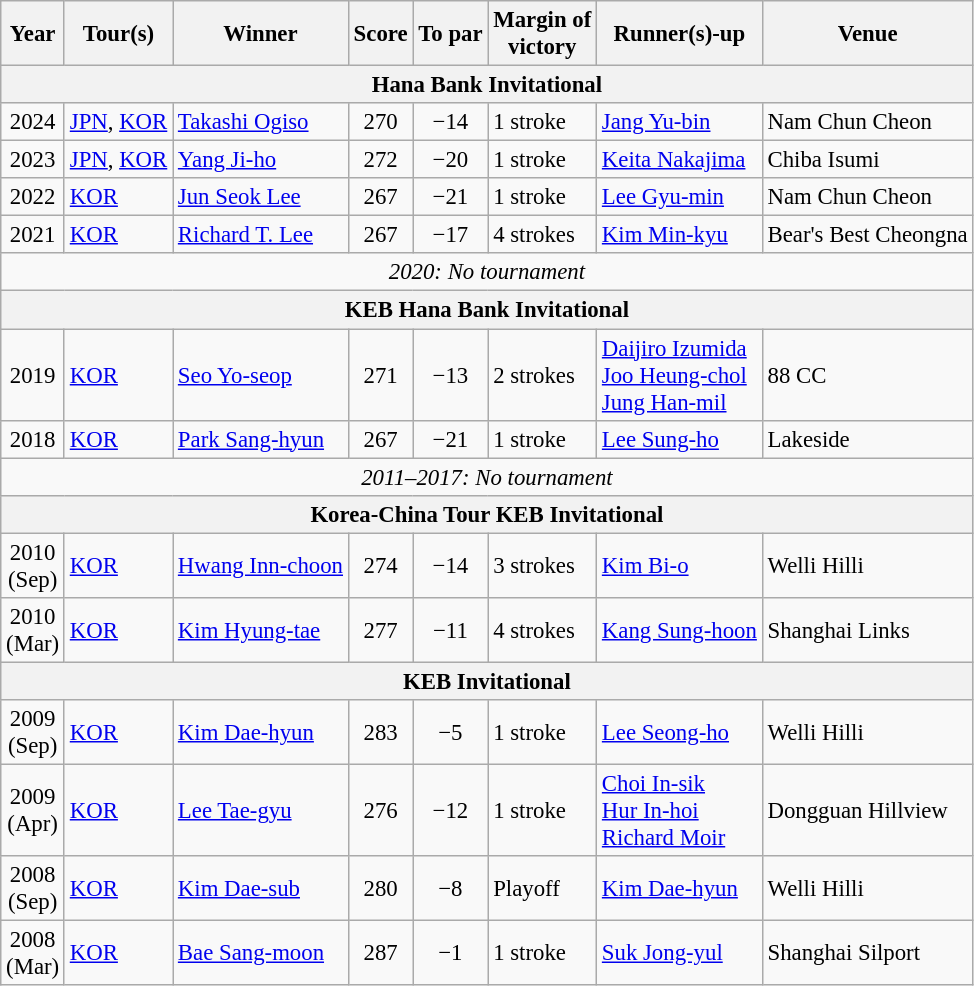<table class=wikitable style="font-size:95%">
<tr>
<th>Year</th>
<th>Tour(s)</th>
<th>Winner</th>
<th>Score</th>
<th>To par</th>
<th>Margin of<br>victory</th>
<th>Runner(s)-up</th>
<th>Venue</th>
</tr>
<tr>
<th colspan=8>Hana Bank Invitational</th>
</tr>
<tr>
<td align=center>2024</td>
<td><a href='#'>JPN</a>, <a href='#'>KOR</a></td>
<td> <a href='#'>Takashi Ogiso</a></td>
<td align=center>270</td>
<td align=center>−14</td>
<td>1 stroke</td>
<td> <a href='#'>Jang Yu-bin</a></td>
<td>Nam Chun Cheon</td>
</tr>
<tr>
<td align=center>2023</td>
<td><a href='#'>JPN</a>, <a href='#'>KOR</a></td>
<td> <a href='#'>Yang Ji-ho</a></td>
<td align=center>272</td>
<td align=center>−20</td>
<td>1 stroke</td>
<td> <a href='#'>Keita Nakajima</a></td>
<td>Chiba Isumi</td>
</tr>
<tr>
<td align=center>2022</td>
<td><a href='#'>KOR</a></td>
<td> <a href='#'>Jun Seok Lee</a></td>
<td align=center>267</td>
<td align=center>−21</td>
<td>1 stroke</td>
<td> <a href='#'>Lee Gyu-min</a></td>
<td>Nam Chun Cheon</td>
</tr>
<tr>
<td align=center>2021</td>
<td><a href='#'>KOR</a></td>
<td> <a href='#'>Richard T. Lee</a></td>
<td align=center>267</td>
<td align=center>−17</td>
<td>4 strokes</td>
<td> <a href='#'>Kim Min-kyu</a></td>
<td>Bear's Best Cheongna</td>
</tr>
<tr>
<td colspan=8 align=center><em>2020: No tournament</em></td>
</tr>
<tr>
<th colspan=8>KEB Hana Bank Invitational</th>
</tr>
<tr>
<td align=center>2019</td>
<td><a href='#'>KOR</a></td>
<td> <a href='#'>Seo Yo-seop</a></td>
<td align=center>271</td>
<td align=center>−13</td>
<td>2 strokes</td>
<td> <a href='#'>Daijiro Izumida</a><br> <a href='#'>Joo Heung-chol</a><br> <a href='#'>Jung Han-mil</a></td>
<td>88 CC</td>
</tr>
<tr>
<td align=center>2018</td>
<td><a href='#'>KOR</a></td>
<td> <a href='#'>Park Sang-hyun</a></td>
<td align=center>267</td>
<td align=center>−21</td>
<td>1 stroke</td>
<td> <a href='#'>Lee Sung-ho</a></td>
<td>Lakeside</td>
</tr>
<tr>
<td colspan=8 align=center><em>2011–2017: No tournament</em></td>
</tr>
<tr>
<th colspan=8>Korea-China Tour KEB Invitational</th>
</tr>
<tr>
<td align=center>2010<br>(Sep)</td>
<td><a href='#'>KOR</a></td>
<td> <a href='#'>Hwang Inn-choon</a></td>
<td align=center>274</td>
<td align=center>−14</td>
<td>3 strokes</td>
<td> <a href='#'>Kim Bi-o</a></td>
<td>Welli Hilli</td>
</tr>
<tr>
<td align=center>2010<br>(Mar)</td>
<td><a href='#'>KOR</a></td>
<td> <a href='#'>Kim Hyung-tae</a></td>
<td align=center>277</td>
<td align=center>−11</td>
<td>4 strokes</td>
<td> <a href='#'>Kang Sung-hoon</a></td>
<td>Shanghai Links</td>
</tr>
<tr>
<th colspan=8>KEB Invitational</th>
</tr>
<tr>
<td align=center>2009<br>(Sep)</td>
<td><a href='#'>KOR</a></td>
<td> <a href='#'>Kim Dae-hyun</a></td>
<td align=center>283</td>
<td align=center>−5</td>
<td>1 stroke</td>
<td> <a href='#'>Lee Seong-ho</a></td>
<td>Welli Hilli</td>
</tr>
<tr>
<td align=center>2009<br>(Apr)</td>
<td><a href='#'>KOR</a></td>
<td> <a href='#'>Lee Tae-gyu</a></td>
<td align=center>276</td>
<td align=center>−12</td>
<td>1 stroke</td>
<td> <a href='#'>Choi In-sik</a><br> <a href='#'>Hur In-hoi</a><br> <a href='#'>Richard Moir</a></td>
<td>Dongguan Hillview</td>
</tr>
<tr>
<td align=center>2008<br>(Sep)</td>
<td><a href='#'>KOR</a></td>
<td> <a href='#'>Kim Dae-sub</a></td>
<td align=center>280</td>
<td align=center>−8</td>
<td>Playoff</td>
<td> <a href='#'>Kim Dae-hyun</a></td>
<td>Welli Hilli</td>
</tr>
<tr>
<td align=center>2008<br>(Mar)</td>
<td><a href='#'>KOR</a></td>
<td> <a href='#'>Bae Sang-moon</a></td>
<td align=center>287</td>
<td align=center>−1</td>
<td>1 stroke</td>
<td> <a href='#'>Suk Jong-yul</a></td>
<td>Shanghai Silport</td>
</tr>
</table>
